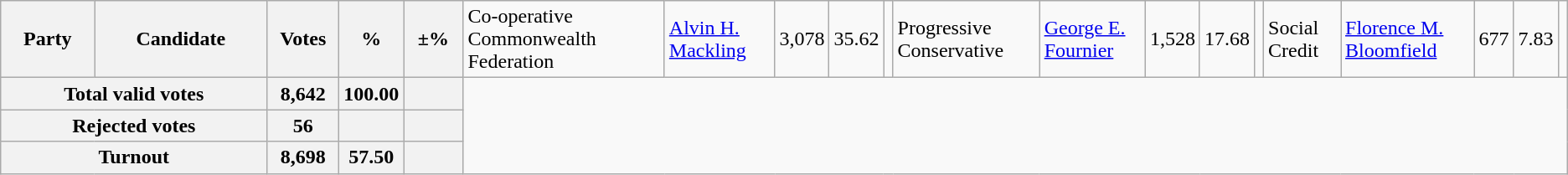<table class="wikitable">
<tr>
<th colspan=2 style="width: 130px">Party</th>
<th style="width: 130px">Candidate</th>
<th style="width: 50px">Votes</th>
<th style="width: 40px">%</th>
<th style="width: 40px">±%<br>
</th>
<td>Co-operative Commonwealth Federation</td>
<td><a href='#'>Alvin H. Mackling</a></td>
<td align="right">3,078</td>
<td align="right">35.62</td>
<td align="right"><br></td>
<td>Progressive Conservative</td>
<td><a href='#'>George E. Fournier</a></td>
<td align="right">1,528</td>
<td align="right">17.68</td>
<td align="right"><br></td>
<td>Social Credit</td>
<td><a href='#'>Florence M. Bloomfield</a></td>
<td align="right">677</td>
<td align="right">7.83</td>
<td align="right"></td>
</tr>
<tr bgcolor="white">
<th align="right" colspan=3>Total valid votes</th>
<th align="right">8,642</th>
<th align="right">100.00</th>
<th align="right"></th>
</tr>
<tr bgcolor="white">
<th align="right" colspan=3>Rejected votes</th>
<th align="right">56</th>
<th align="right"></th>
<th align="right"></th>
</tr>
<tr bgcolor="white">
<th align="right" colspan=3>Turnout</th>
<th align="right">8,698</th>
<th align="right">57.50</th>
<th align="right"></th>
</tr>
</table>
